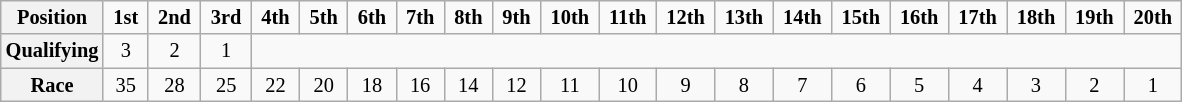<table class="wikitable" style="font-size:85%; text-align:center">
<tr>
<th>Position</th>
<td> <strong>1st</strong> </td>
<td> <strong>2nd</strong> </td>
<td> <strong>3rd</strong> </td>
<td> <strong>4th</strong> </td>
<td> <strong>5th</strong> </td>
<td> <strong>6th</strong> </td>
<td> <strong>7th</strong> </td>
<td> <strong>8th</strong> </td>
<td> <strong>9th</strong> </td>
<td> <strong>10th</strong> </td>
<td> <strong>11th</strong> </td>
<td> <strong>12th</strong> </td>
<td> <strong>13th</strong> </td>
<td> <strong>14th</strong> </td>
<td> <strong>15th</strong> </td>
<td> <strong>16th</strong> </td>
<td> <strong>17th</strong> </td>
<td> <strong>18th</strong> </td>
<td> <strong>19th</strong> </td>
<td> <strong>20th</strong> </td>
</tr>
<tr>
<th>Qualifying</th>
<td>3</td>
<td>2</td>
<td>1</td>
</tr>
<tr>
<th>Race</th>
<td>35</td>
<td>28</td>
<td>25</td>
<td>22</td>
<td>20</td>
<td>18</td>
<td>16</td>
<td>14</td>
<td>12</td>
<td>11</td>
<td>10</td>
<td>9</td>
<td>8</td>
<td>7</td>
<td>6</td>
<td>5</td>
<td>4</td>
<td>3</td>
<td>2</td>
<td>1</td>
</tr>
</table>
